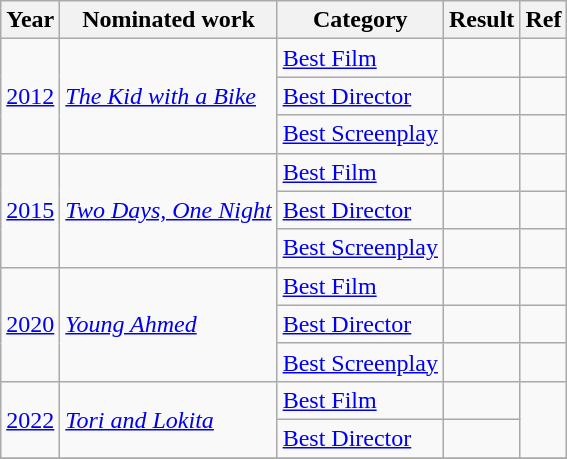<table class="wikitable sortable">
<tr>
<th>Year</th>
<th>Nominated work</th>
<th>Category</th>
<th>Result</th>
<th>Ref</th>
</tr>
<tr>
<td rowspan=3><a href='#'>2012</a></td>
<td rowspan=3><em><a href='#'>The Kid with a Bike</a></em></td>
<td><a href='#'>Best Film</a></td>
<td></td>
<td></td>
</tr>
<tr>
<td><a href='#'>Best Director</a></td>
<td></td>
<td></td>
</tr>
<tr>
<td><a href='#'>Best Screenplay</a></td>
<td></td>
<td></td>
</tr>
<tr>
<td rowspan=3><a href='#'>2015</a></td>
<td rowspan=3><em><a href='#'>Two Days, One Night</a></em></td>
<td><a href='#'>Best Film</a></td>
<td></td>
<td></td>
</tr>
<tr>
<td><a href='#'>Best Director</a></td>
<td></td>
<td></td>
</tr>
<tr>
<td><a href='#'>Best Screenplay</a></td>
<td></td>
<td></td>
</tr>
<tr>
<td rowspan=3><a href='#'>2020</a></td>
<td rowspan=3><em><a href='#'>Young Ahmed</a></em></td>
<td><a href='#'>Best Film</a></td>
<td></td>
<td></td>
</tr>
<tr>
<td><a href='#'>Best Director</a></td>
<td></td>
<td></td>
</tr>
<tr>
<td><a href='#'>Best Screenplay</a></td>
<td></td>
<td></td>
</tr>
<tr>
<td rowspan=2><a href='#'>2022</a></td>
<td rowspan=2><em><a href='#'>Tori and Lokita</a></em></td>
<td><a href='#'>Best Film</a></td>
<td></td>
<td rowspan=2></td>
</tr>
<tr>
<td><a href='#'>Best Director</a></td>
<td></td>
</tr>
<tr>
</tr>
</table>
